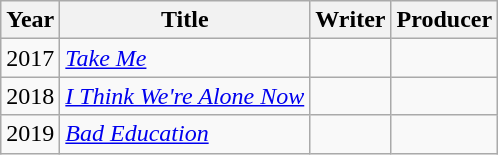<table class="wikitable">
<tr>
<th>Year</th>
<th>Title</th>
<th>Writer</th>
<th>Producer</th>
</tr>
<tr>
<td>2017</td>
<td><em><a href='#'>Take Me</a></em></td>
<td></td>
<td></td>
</tr>
<tr>
<td>2018</td>
<td><em><a href='#'>I Think We're Alone Now</a></em></td>
<td></td>
<td></td>
</tr>
<tr>
<td>2019</td>
<td><em><a href='#'>Bad Education</a></em></td>
<td></td>
<td></td>
</tr>
</table>
